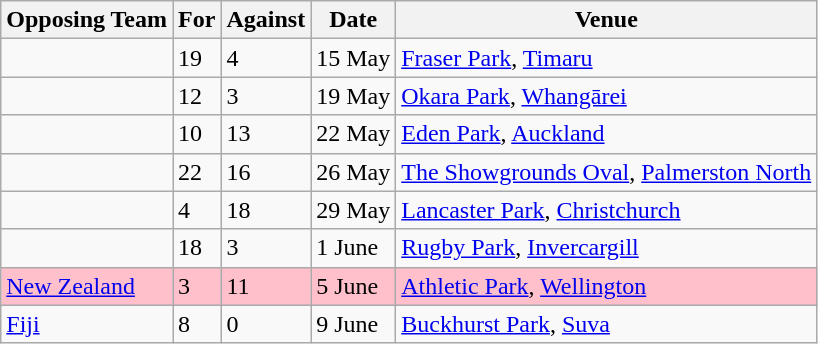<table class="wikitable">
<tr>
<th>Opposing Team</th>
<th>For</th>
<th>Against</th>
<th>Date</th>
<th>Venue</th>
</tr>
<tr>
<td></td>
<td>19</td>
<td>4</td>
<td>15 May</td>
<td><a href='#'>Fraser Park</a>, <a href='#'>Timaru</a></td>
</tr>
<tr>
<td></td>
<td>12</td>
<td>3</td>
<td>19 May</td>
<td><a href='#'>Okara Park</a>, <a href='#'>Whangārei</a></td>
</tr>
<tr>
<td></td>
<td>10</td>
<td>13</td>
<td>22 May</td>
<td><a href='#'>Eden Park</a>, <a href='#'>Auckland</a></td>
</tr>
<tr>
<td></td>
<td>22</td>
<td>16</td>
<td>26 May</td>
<td><a href='#'>The Showgrounds Oval</a>, <a href='#'>Palmerston North</a></td>
</tr>
<tr>
<td></td>
<td>4</td>
<td>18</td>
<td>29 May</td>
<td><a href='#'>Lancaster Park</a>, <a href='#'>Christchurch</a></td>
</tr>
<tr>
<td></td>
<td>18</td>
<td>3</td>
<td>1 June</td>
<td><a href='#'>Rugby Park</a>, <a href='#'>Invercargill</a></td>
</tr>
<tr style="background:pink">
<td> <a href='#'>New Zealand</a></td>
<td>3</td>
<td>11</td>
<td>5 June</td>
<td><a href='#'>Athletic Park</a>, <a href='#'>Wellington</a></td>
</tr>
<tr>
<td> <a href='#'>Fiji</a></td>
<td>8</td>
<td>0</td>
<td>9 June</td>
<td><a href='#'>Buckhurst Park</a>, <a href='#'>Suva</a></td>
</tr>
</table>
